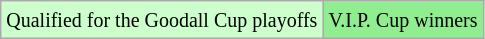<table class="wikitable">
<tr>
<td style="background:#ccffcc;"><small>Qualified for the Goodall Cup playoffs</small></td>
<td style="background:#90EE90;"><small>V.I.P. Cup winners</small></td>
</tr>
</table>
